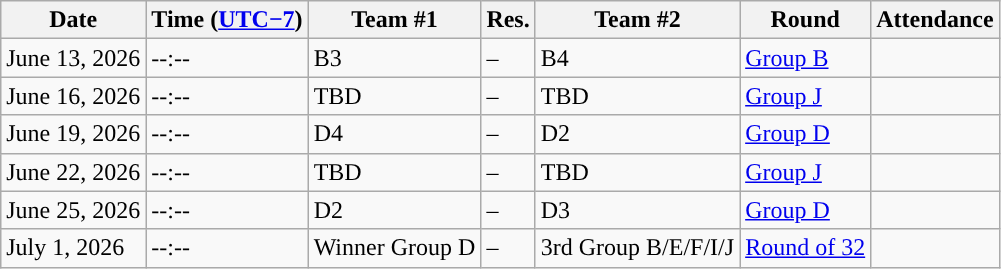<table class="wikitable sortable">
<tr>
<th style="text-align:center;">Date</th>
<th style="text-align:center;">Time (<a href='#'>UTC−7</a>)</th>
<th style="text-align:center;">Team #1</th>
<th style="text-align:center;">Res.</th>
<th style="text-align:center;">Team #2</th>
<th style="text-align:center;">Round</th>
<th>Attendance</th>
</tr>
<tr>
<td>June 13, 2026</td>
<td>--:--</td>
<td>B3</td>
<td>–</td>
<td>B4</td>
<td><a href='#'>Group B</a></td>
<td></td>
</tr>
<tr>
<td>June 16, 2026</td>
<td>--:--</td>
<td>TBD</td>
<td>–</td>
<td>TBD</td>
<td><a href='#'>Group J</a></td>
<td></td>
</tr>
<tr>
<td>June 19, 2026</td>
<td>--:--</td>
<td>D4</td>
<td>–</td>
<td>D2</td>
<td><a href='#'>Group D</a></td>
<td></td>
</tr>
<tr>
<td>June 22, 2026</td>
<td>--:--</td>
<td>TBD</td>
<td>–</td>
<td>TBD</td>
<td><a href='#'>Group J</a></td>
<td></td>
</tr>
<tr>
<td>June 25, 2026</td>
<td>--:--</td>
<td>D2</td>
<td>–</td>
<td>D3</td>
<td><a href='#'>Group D</a></td>
<td></td>
</tr>
<tr>
<td>July 1, 2026</td>
<td>--:--</td>
<td>Winner Group D</td>
<td>–</td>
<td>3rd Group B/E/F/I/J</td>
<td><a href='#'>Round of 32</a></td>
<td></td>
</tr>
</table>
